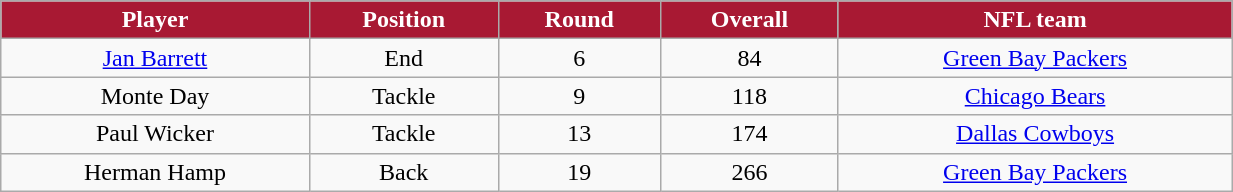<table class="wikitable" width="65%">
<tr align="center"  style="background:#A81933;color:#FFFFFF;">
<td><strong>Player</strong></td>
<td><strong>Position</strong></td>
<td><strong>Round</strong></td>
<td><strong>Overall</strong></td>
<td><strong>NFL team</strong></td>
</tr>
<tr align="center" bgcolor="">
<td><a href='#'>Jan Barrett</a></td>
<td>End</td>
<td>6</td>
<td>84</td>
<td><a href='#'>Green Bay Packers</a></td>
</tr>
<tr align="center" bgcolor="">
<td>Monte Day</td>
<td>Tackle</td>
<td>9</td>
<td>118</td>
<td><a href='#'>Chicago Bears</a></td>
</tr>
<tr align="center" bgcolor="">
<td>Paul Wicker</td>
<td>Tackle</td>
<td>13</td>
<td>174</td>
<td><a href='#'>Dallas Cowboys</a></td>
</tr>
<tr align="center" bgcolor="">
<td>Herman Hamp</td>
<td>Back</td>
<td>19</td>
<td>266</td>
<td><a href='#'>Green Bay Packers</a></td>
</tr>
</table>
